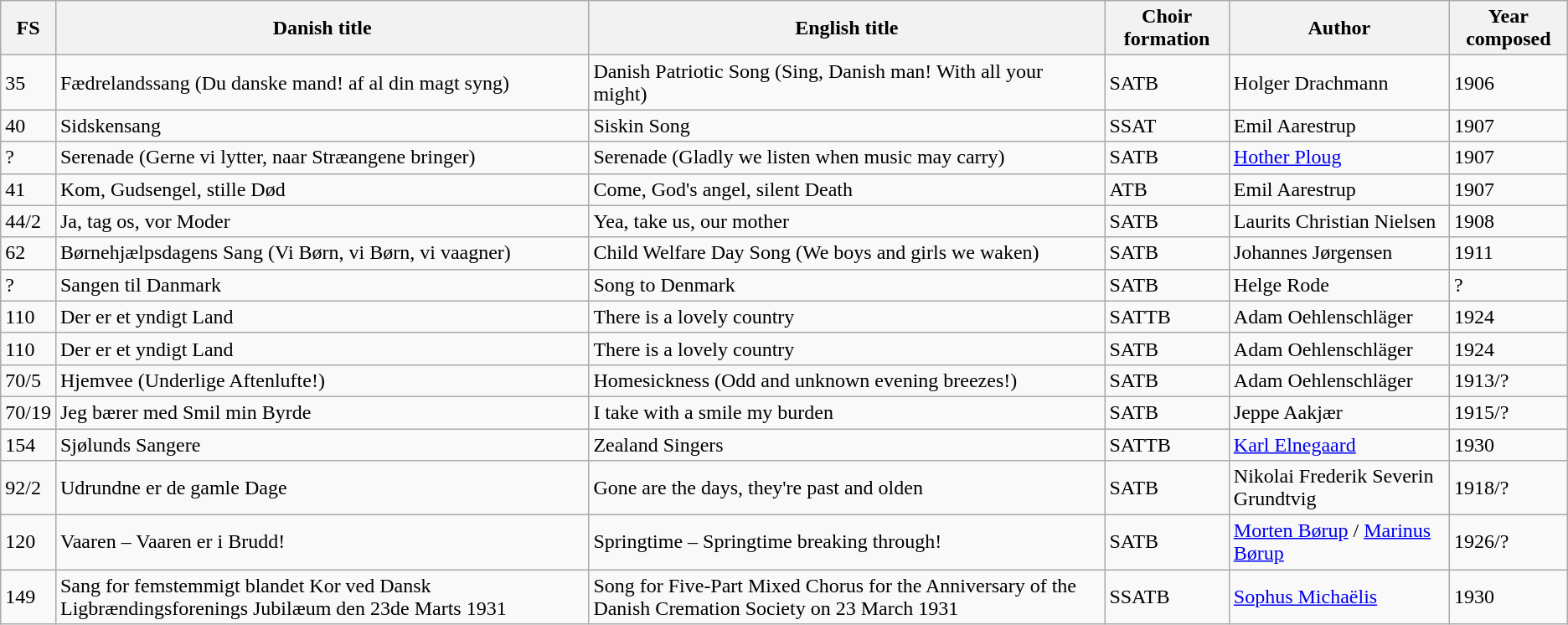<table class="wikitable center">
<tr>
<th>FS</th>
<th>Danish title</th>
<th>English title</th>
<th>Choir formation</th>
<th>Author</th>
<th>Year composed</th>
</tr>
<tr>
<td>35</td>
<td>Fædrelandssang (Du danske mand! af al din magt syng)</td>
<td>Danish Patriotic Song (Sing, Danish man! With all your might)</td>
<td>SATB</td>
<td>Holger Drachmann</td>
<td>1906</td>
</tr>
<tr>
<td>40</td>
<td>Sidskensang</td>
<td>Siskin Song</td>
<td>SSAT</td>
<td>Emil Aarestrup</td>
<td>1907</td>
</tr>
<tr>
<td>?</td>
<td>Serenade (Gerne vi lytter, naar Stræangene bringer)</td>
<td>Serenade (Gladly we listen when music may carry)</td>
<td>SATB</td>
<td><a href='#'>Hother Ploug</a></td>
<td>1907</td>
</tr>
<tr>
<td>41</td>
<td>Kom, Gudsengel, stille Død</td>
<td>Come, God's angel, silent Death</td>
<td>ATB</td>
<td>Emil Aarestrup</td>
<td>1907</td>
</tr>
<tr>
<td>44/2</td>
<td>Ja, tag os, vor Moder</td>
<td>Yea, take us, our mother</td>
<td>SATB</td>
<td>Laurits Christian Nielsen</td>
<td>1908</td>
</tr>
<tr>
<td>62</td>
<td>Børnehjælpsdagens Sang (Vi Børn, vi Børn, vi vaagner)</td>
<td>Child Welfare Day Song (We boys and girls we waken)</td>
<td>SATB</td>
<td>Johannes Jørgensen</td>
<td>1911</td>
</tr>
<tr>
<td>?</td>
<td>Sangen til Danmark</td>
<td>Song to Denmark</td>
<td>SATB</td>
<td>Helge Rode</td>
<td>?</td>
</tr>
<tr>
<td>110</td>
<td>Der er et yndigt Land</td>
<td>There is a lovely country</td>
<td>SATTB</td>
<td>Adam Oehlenschläger</td>
<td>1924</td>
</tr>
<tr>
<td>110</td>
<td>Der er et yndigt Land</td>
<td>There is a lovely country</td>
<td>SATB</td>
<td>Adam Oehlenschläger</td>
<td>1924</td>
</tr>
<tr>
<td>70/5</td>
<td>Hjemvee (Underlige Aftenlufte!)</td>
<td>Homesickness (Odd and unknown evening breezes!)</td>
<td>SATB</td>
<td>Adam Oehlenschläger</td>
<td>1913/?</td>
</tr>
<tr>
<td>70/19</td>
<td>Jeg bærer med Smil min Byrde</td>
<td>I take with a smile my burden</td>
<td>SATB</td>
<td>Jeppe Aakjær</td>
<td>1915/?</td>
</tr>
<tr>
<td>154</td>
<td>Sjølunds Sangere</td>
<td>Zealand Singers</td>
<td>SATTB</td>
<td><a href='#'>Karl Elnegaard</a></td>
<td>1930</td>
</tr>
<tr>
<td>92/2</td>
<td>Udrundne er de gamle Dage</td>
<td>Gone are the days, they're past and olden</td>
<td>SATB</td>
<td>Nikolai Frederik Severin Grundtvig</td>
<td>1918/?</td>
</tr>
<tr>
<td>120</td>
<td>Vaaren – Vaaren er i Brudd!</td>
<td>Springtime – Springtime breaking through!</td>
<td>SATB</td>
<td><a href='#'>Morten Børup</a> / <a href='#'>Marinus Børup</a></td>
<td>1926/?</td>
</tr>
<tr>
<td>149</td>
<td>Sang for femstemmigt blandet Kor ved Dansk Ligbrændingsforenings Jubilæum den 23de Marts 1931</td>
<td>Song for Five-Part Mixed Chorus for the Anniversary of the Danish Cremation Society on 23 March 1931</td>
<td>SSATB</td>
<td><a href='#'>Sophus Michaëlis</a></td>
<td>1930</td>
</tr>
</table>
